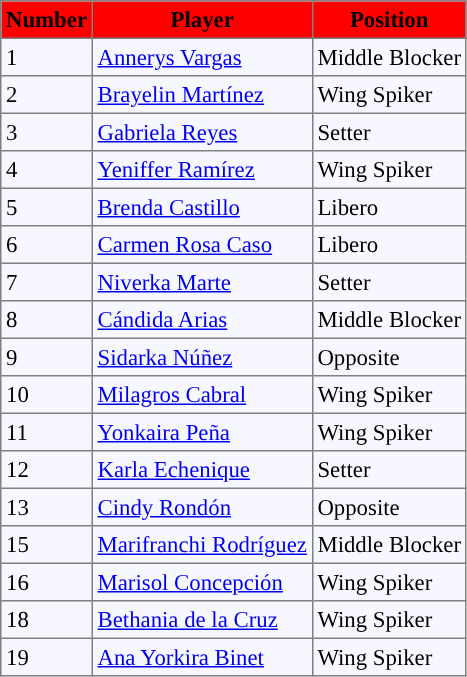<table bgcolor="#f7f8ff" cellpadding="3" cellspacing="0" border="1" style="font-size: 95%; border: gray solid 1px; border-collapse: collapse">
<tr bgcolor="#ff0000">
<td align=center><strong>Number</strong></td>
<td align=center><strong>Player</strong></td>
<td align=center><strong>Position</strong></td>
</tr>
<tr align="left">
<td>1</td>
<td> <a href='#'>Annerys Vargas</a></td>
<td>Middle Blocker</td>
</tr>
<tr align=left>
<td>2</td>
<td> <a href='#'>Brayelin Martínez</a></td>
<td>Wing Spiker</td>
</tr>
<tr align="left">
<td>3</td>
<td> <a href='#'>Gabriela Reyes</a></td>
<td>Setter</td>
</tr>
<tr align="left">
<td>4</td>
<td> <a href='#'>Yeniffer Ramírez</a></td>
<td>Wing Spiker</td>
</tr>
<tr align="left">
<td>5</td>
<td> <a href='#'>Brenda Castillo</a></td>
<td>Libero</td>
</tr>
<tr align="left">
<td>6</td>
<td> <a href='#'>Carmen Rosa Caso</a></td>
<td>Libero</td>
</tr>
<tr align="left">
<td>7</td>
<td> <a href='#'>Niverka Marte</a></td>
<td>Setter</td>
</tr>
<tr align="left">
<td>8</td>
<td> <a href='#'>Cándida Arias</a></td>
<td>Middle Blocker</td>
</tr>
<tr align="left">
<td>9</td>
<td> <a href='#'>Sidarka Núñez</a></td>
<td>Opposite</td>
</tr>
<tr align="left">
<td>10</td>
<td> <a href='#'>Milagros Cabral</a></td>
<td>Wing Spiker</td>
</tr>
<tr align="left">
<td>11</td>
<td> <a href='#'>Yonkaira Peña</a></td>
<td>Wing Spiker</td>
</tr>
<tr align="left">
<td>12</td>
<td> <a href='#'>Karla Echenique</a></td>
<td>Setter</td>
</tr>
<tr align="left">
<td>13</td>
<td> <a href='#'>Cindy Rondón</a></td>
<td>Opposite</td>
</tr>
<tr align="left">
<td>15</td>
<td> <a href='#'>Marifranchi Rodríguez</a></td>
<td>Middle Blocker</td>
</tr>
<tr align="left">
<td>16</td>
<td> <a href='#'>Marisol Concepción</a></td>
<td>Wing Spiker</td>
</tr>
<tr align="left">
<td>18</td>
<td> <a href='#'>Bethania de la Cruz</a></td>
<td>Wing Spiker</td>
</tr>
<tr align="left">
<td>19</td>
<td> <a href='#'>Ana Yorkira Binet</a></td>
<td>Wing Spiker</td>
</tr>
</table>
